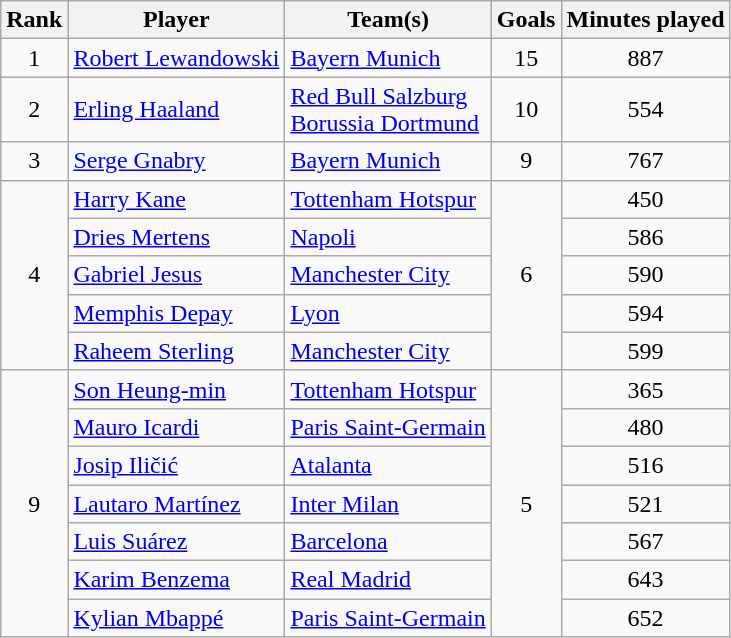<table class="wikitable" style="text-align:center">
<tr>
<th>Rank</th>
<th>Player</th>
<th>Team(s)</th>
<th>Goals</th>
<th>Minutes played</th>
</tr>
<tr>
<td>1</td>
<td align=left> <a href='#'>Robert Lewandowski</a></td>
<td align=left> <a href='#'>Bayern Munich</a></td>
<td>15</td>
<td>887</td>
</tr>
<tr>
<td>2</td>
<td align=left> <a href='#'>Erling Haaland</a></td>
<td align=left> <a href='#'>Red Bull Salzburg</a><br> <a href='#'>Borussia Dortmund</a></td>
<td>10</td>
<td>554</td>
</tr>
<tr>
<td>3</td>
<td align=left> <a href='#'>Serge Gnabry</a></td>
<td align=left> <a href='#'>Bayern Munich</a></td>
<td>9</td>
<td>767</td>
</tr>
<tr>
<td rowspan="5">4</td>
<td align=left> <a href='#'>Harry Kane</a></td>
<td align=left> <a href='#'>Tottenham Hotspur</a></td>
<td rowspan="5">6</td>
<td>450</td>
</tr>
<tr>
<td align=left> <a href='#'>Dries Mertens</a></td>
<td align=left> <a href='#'>Napoli</a></td>
<td>586</td>
</tr>
<tr>
<td align=left> <a href='#'>Gabriel Jesus</a></td>
<td align=left> <a href='#'>Manchester City</a></td>
<td>590</td>
</tr>
<tr>
<td align=left> <a href='#'>Memphis Depay</a></td>
<td align=left> <a href='#'>Lyon</a></td>
<td>594</td>
</tr>
<tr>
<td align=left> <a href='#'>Raheem Sterling</a></td>
<td align=left> <a href='#'>Manchester City</a></td>
<td>599</td>
</tr>
<tr>
<td rowspan="7">9</td>
<td align=left> <a href='#'>Son Heung-min</a></td>
<td align=left> <a href='#'>Tottenham Hotspur</a></td>
<td rowspan="7">5</td>
<td>365</td>
</tr>
<tr>
<td align=left> <a href='#'>Mauro Icardi</a></td>
<td align=left> <a href='#'>Paris Saint-Germain</a></td>
<td>480</td>
</tr>
<tr>
<td align=left> <a href='#'>Josip Iličić</a></td>
<td align=left> <a href='#'>Atalanta</a></td>
<td>516</td>
</tr>
<tr>
<td align=left> <a href='#'>Lautaro Martínez</a></td>
<td align=left> <a href='#'>Inter Milan</a></td>
<td>521</td>
</tr>
<tr>
<td align=left> <a href='#'>Luis Suárez</a></td>
<td align=left> <a href='#'>Barcelona</a></td>
<td>567</td>
</tr>
<tr>
<td align=left> <a href='#'>Karim Benzema</a></td>
<td align=left> <a href='#'>Real Madrid</a></td>
<td>643</td>
</tr>
<tr>
<td align=left> <a href='#'>Kylian Mbappé</a></td>
<td align=left> <a href='#'>Paris Saint-Germain</a></td>
<td>652</td>
</tr>
</table>
